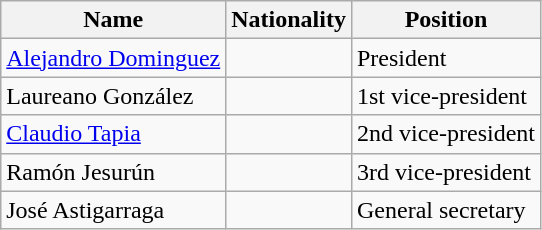<table class="wikitable">
<tr>
<th>Name</th>
<th>Nationality</th>
<th>Position</th>
</tr>
<tr>
<td><a href='#'>Alejandro Dominguez</a></td>
<td></td>
<td>President</td>
</tr>
<tr>
<td>Laureano González</td>
<td></td>
<td>1st vice-president</td>
</tr>
<tr>
<td><a href='#'>Claudio Tapia</a></td>
<td></td>
<td>2nd vice-president</td>
</tr>
<tr>
<td>Ramón Jesurún</td>
<td></td>
<td>3rd vice-president</td>
</tr>
<tr>
<td>José Astigarraga</td>
<td></td>
<td>General secretary</td>
</tr>
</table>
